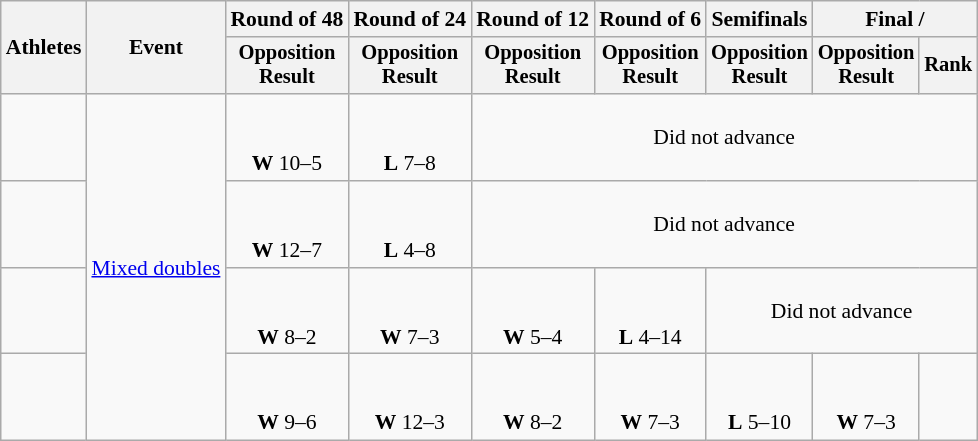<table class="wikitable" style="font-size:90%; text-align:center;">
<tr>
<th rowspan=2>Athletes</th>
<th rowspan=2>Event</th>
<th>Round of 48</th>
<th>Round of 24</th>
<th>Round of 12</th>
<th>Round of 6</th>
<th>Semifinals</th>
<th colspan=2>Final / </th>
</tr>
<tr style="font-size:95%">
<th>Opposition<br>Result</th>
<th>Opposition<br>Result</th>
<th>Opposition<br>Result</th>
<th>Opposition<br>Result</th>
<th>Opposition<br>Result</th>
<th>Opposition<br>Result</th>
<th>Rank</th>
</tr>
<tr align=center>
<td align=left><br></td>
<td align=left rowspan=4><a href='#'>Mixed doubles</a></td>
<td><br><br><strong>W</strong> 10–5</td>
<td><br><br><strong>L</strong> 7–8</td>
<td colspan=5>Did not advance</td>
</tr>
<tr align=center>
<td align=left><br></td>
<td><br><br><strong>W</strong> 12–7</td>
<td><br><br><strong>L</strong> 4–8</td>
<td colspan=5>Did not advance</td>
</tr>
<tr align=center>
<td align=left><br></td>
<td><br><br><strong>W</strong> 8–2</td>
<td><br><br><strong>W</strong> 7–3</td>
<td><br><br><strong>W</strong> 5–4</td>
<td><br><br><strong>L</strong> 4–14</td>
<td colspan=3>Did not advance</td>
</tr>
<tr align=center>
<td align=left><strong><br></strong></td>
<td><br><br><strong>W</strong> 9–6</td>
<td><br><br><strong>W</strong> 12–3</td>
<td><br><br><strong>W</strong> 8–2</td>
<td><br><br><strong>W</strong> 7–3</td>
<td><br><br><strong>L</strong> 5–10</td>
<td><br><br><strong>W</strong> 7–3</td>
<td></td>
</tr>
</table>
